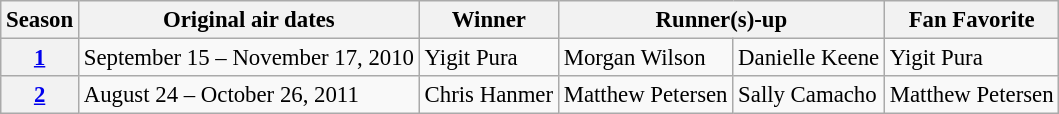<table class="wikitable" style="text-align:left; font-size:95%">
<tr>
<th scope="col">Season</th>
<th scope="col">Original air dates</th>
<th scope="col">Winner</th>
<th scope="col" colspan="2">Runner(s)-up</th>
<th scope="col">Fan Favorite</th>
</tr>
<tr>
<th scope="row"><a href='#'>1</a></th>
<td>September 15 – November 17, 2010</td>
<td>Yigit Pura</td>
<td>Morgan Wilson</td>
<td>Danielle Keene</td>
<td>Yigit Pura</td>
</tr>
<tr>
<th scope="row"><a href='#'>2</a></th>
<td>August 24 – October 26, 2011</td>
<td>Chris Hanmer</td>
<td>Matthew Petersen</td>
<td>Sally Camacho</td>
<td>Matthew Petersen</td>
</tr>
</table>
